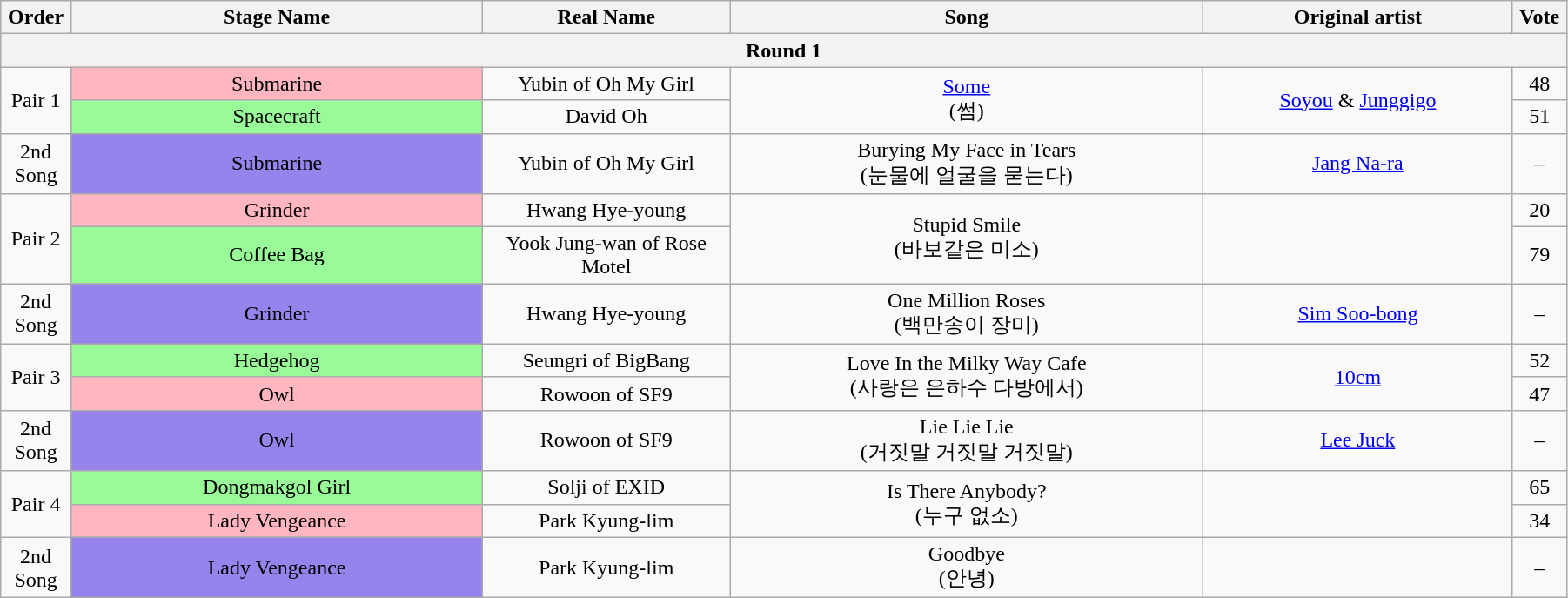<table class="wikitable" style="text-align:center; width:95%;">
<tr>
<th style="width:1%;">Order</th>
<th style="width:20%;">Stage Name</th>
<th style="width:12%;">Real Name</th>
<th style="width:23%;">Song</th>
<th style="width:15%;">Original artist</th>
<th style="width:1%;">Vote</th>
</tr>
<tr>
<th colspan=6>Round 1</th>
</tr>
<tr>
<td rowspan=2>Pair 1</td>
<td bgcolor="lightpink">Submarine</td>
<td>Yubin of Oh My Girl</td>
<td rowspan=2><a href='#'>Some</a><br>(썸)</td>
<td rowspan=2><a href='#'>Soyou</a> & <a href='#'>Junggigo</a></td>
<td>48</td>
</tr>
<tr>
<td bgcolor="palegreen">Spacecraft</td>
<td>David Oh</td>
<td>51</td>
</tr>
<tr>
<td>2nd Song</td>
<td bgcolor="#9683EC">Submarine</td>
<td>Yubin of Oh My Girl</td>
<td>Burying My Face in Tears<br>(눈물에 얼굴을 묻는다)</td>
<td><a href='#'>Jang Na-ra</a></td>
<td>–</td>
</tr>
<tr>
<td rowspan=2>Pair 2</td>
<td bgcolor="lightpink">Grinder</td>
<td>Hwang Hye-young</td>
<td rowspan=2>Stupid Smile<br>(바보같은 미소)</td>
<td rowspan=2></td>
<td>20</td>
</tr>
<tr>
<td bgcolor="palegreen">Coffee Bag</td>
<td>Yook Jung-wan of Rose Motel</td>
<td>79</td>
</tr>
<tr>
<td>2nd Song</td>
<td bgcolor="#9683EC">Grinder</td>
<td>Hwang Hye-young</td>
<td>One Million Roses<br>(백만송이 장미)</td>
<td><a href='#'>Sim Soo-bong</a></td>
<td>–</td>
</tr>
<tr>
<td rowspan=2>Pair 3</td>
<td bgcolor="palegreen">Hedgehog</td>
<td>Seungri of BigBang</td>
<td rowspan=2>Love In the Milky Way Cafe<br>(사랑은 은하수 다방에서)</td>
<td rowspan=2><a href='#'>10cm</a></td>
<td>52</td>
</tr>
<tr>
<td bgcolor="lightpink">Owl</td>
<td>Rowoon of SF9</td>
<td>47</td>
</tr>
<tr>
<td>2nd Song</td>
<td bgcolor="#9683EC">Owl</td>
<td>Rowoon of SF9</td>
<td>Lie Lie Lie<br>(거짓말 거짓말 거짓말)</td>
<td><a href='#'>Lee Juck</a></td>
<td>–</td>
</tr>
<tr>
<td rowspan=2>Pair 4</td>
<td bgcolor="palegreen">Dongmakgol Girl</td>
<td>Solji of EXID</td>
<td rowspan=2>Is There Anybody?<br>(누구 없소)</td>
<td rowspan=2></td>
<td>65</td>
</tr>
<tr>
<td bgcolor="lightpink">Lady Vengeance</td>
<td>Park Kyung-lim</td>
<td>34</td>
</tr>
<tr>
<td>2nd Song</td>
<td bgcolor="#9683EC">Lady Vengeance</td>
<td>Park Kyung-lim</td>
<td>Goodbye<br>(안녕)</td>
<td></td>
<td>–</td>
</tr>
</table>
